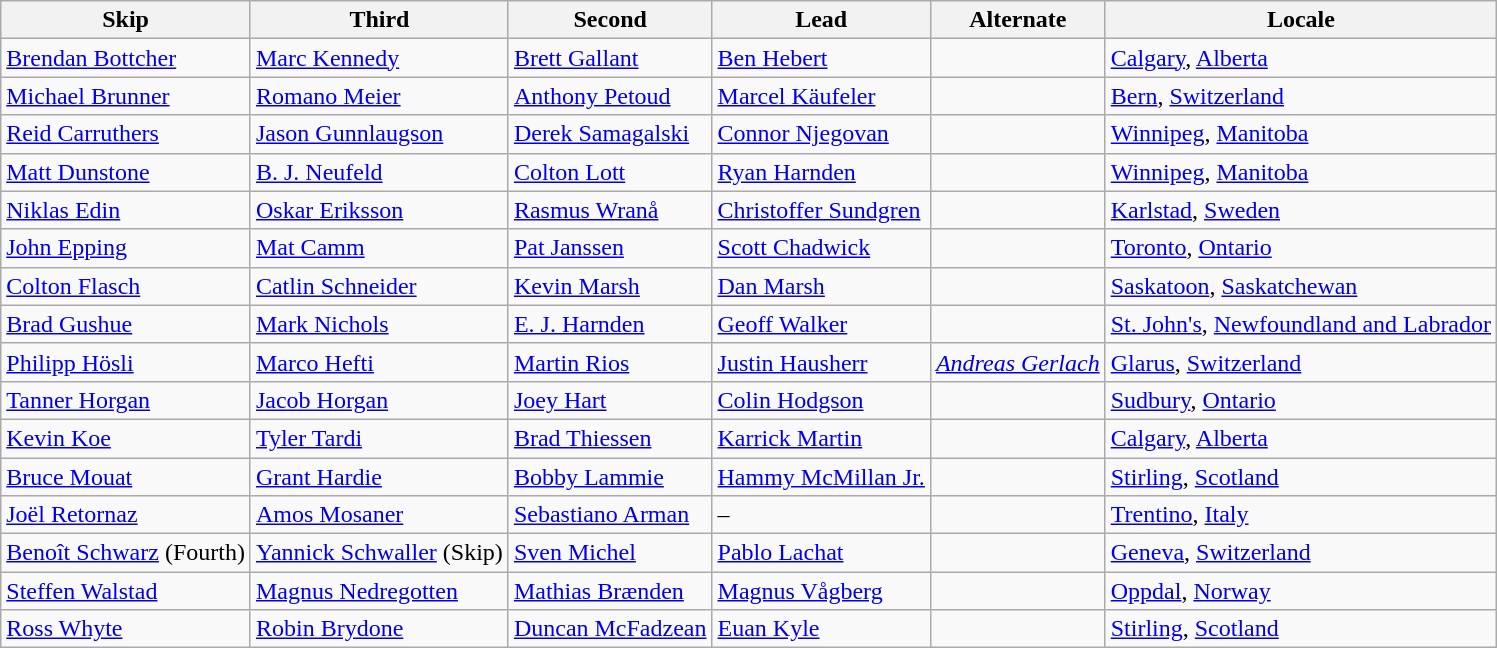<table class=wikitable>
<tr>
<th scope="col">Skip</th>
<th scope="col">Third</th>
<th scope="col">Second</th>
<th scope="col">Lead</th>
<th scope="col">Alternate</th>
<th scope="col">Locale</th>
</tr>
<tr>
<td><a href='#'>Brendan Bottcher</a></td>
<td><a href='#'>Marc Kennedy</a></td>
<td><a href='#'>Brett Gallant</a></td>
<td><a href='#'>Ben Hebert</a></td>
<td></td>
<td> <a href='#'>Calgary</a>, <a href='#'>Alberta</a></td>
</tr>
<tr>
<td><a href='#'>Michael Brunner</a></td>
<td><a href='#'>Romano Meier</a></td>
<td><a href='#'>Anthony Petoud</a></td>
<td><a href='#'>Marcel Käufeler</a></td>
<td></td>
<td> <a href='#'>Bern</a>, <a href='#'>Switzerland</a></td>
</tr>
<tr>
<td><a href='#'>Reid Carruthers</a></td>
<td><a href='#'>Jason Gunnlaugson</a></td>
<td><a href='#'>Derek Samagalski</a></td>
<td><a href='#'>Connor Njegovan</a></td>
<td></td>
<td> <a href='#'>Winnipeg</a>, <a href='#'>Manitoba</a></td>
</tr>
<tr>
<td><a href='#'>Matt Dunstone</a></td>
<td><a href='#'>B. J. Neufeld</a></td>
<td><a href='#'>Colton Lott</a></td>
<td><a href='#'>Ryan Harnden</a></td>
<td></td>
<td> <a href='#'>Winnipeg</a>, <a href='#'>Manitoba</a></td>
</tr>
<tr>
<td><a href='#'>Niklas Edin</a></td>
<td><a href='#'>Oskar Eriksson</a></td>
<td><a href='#'>Rasmus Wranå</a></td>
<td><a href='#'>Christoffer Sundgren</a></td>
<td></td>
<td> <a href='#'>Karlstad</a>, <a href='#'>Sweden</a></td>
</tr>
<tr>
<td><a href='#'>John Epping</a></td>
<td><a href='#'>Mat Camm</a></td>
<td><a href='#'>Pat Janssen</a></td>
<td><a href='#'>Scott Chadwick</a></td>
<td></td>
<td> <a href='#'>Toronto</a>, <a href='#'>Ontario</a></td>
</tr>
<tr>
<td><a href='#'>Colton Flasch</a></td>
<td><a href='#'>Catlin Schneider</a></td>
<td><a href='#'>Kevin Marsh</a></td>
<td><a href='#'>Dan Marsh</a></td>
<td></td>
<td> <a href='#'>Saskatoon</a>, <a href='#'>Saskatchewan</a></td>
</tr>
<tr>
<td><a href='#'>Brad Gushue</a></td>
<td><a href='#'>Mark Nichols</a></td>
<td><a href='#'>E. J. Harnden</a></td>
<td><a href='#'>Geoff Walker</a></td>
<td></td>
<td> <a href='#'>St. John's</a>, <a href='#'>Newfoundland and Labrador</a></td>
</tr>
<tr>
<td><a href='#'>Philipp Hösli</a></td>
<td><a href='#'>Marco Hefti</a></td>
<td><a href='#'>Martin Rios</a></td>
<td><a href='#'>Justin Hausherr</a></td>
<td><em><a href='#'>Andreas Gerlach</a></em></td>
<td> <a href='#'>Glarus</a>, <a href='#'>Switzerland</a></td>
</tr>
<tr>
<td><a href='#'>Tanner Horgan</a></td>
<td><a href='#'>Jacob Horgan</a></td>
<td><a href='#'>Joey Hart</a></td>
<td><a href='#'>Colin Hodgson</a></td>
<td></td>
<td> <a href='#'>Sudbury</a>, <a href='#'>Ontario</a></td>
</tr>
<tr>
<td><a href='#'>Kevin Koe</a></td>
<td><a href='#'>Tyler Tardi</a></td>
<td><a href='#'>Brad Thiessen</a></td>
<td><a href='#'>Karrick Martin</a></td>
<td></td>
<td> <a href='#'>Calgary</a>, <a href='#'>Alberta</a></td>
</tr>
<tr>
<td><a href='#'>Bruce Mouat</a></td>
<td><a href='#'>Grant Hardie</a></td>
<td><a href='#'>Bobby Lammie</a></td>
<td><a href='#'>Hammy McMillan Jr.</a></td>
<td></td>
<td> <a href='#'>Stirling</a>, <a href='#'>Scotland</a></td>
</tr>
<tr>
<td><a href='#'>Joël Retornaz</a></td>
<td><a href='#'>Amos Mosaner</a></td>
<td><a href='#'>Sebastiano Arman</a></td>
<td>–</td>
<td></td>
<td> <a href='#'>Trentino</a>, <a href='#'>Italy</a></td>
</tr>
<tr>
<td><a href='#'>Benoît Schwarz</a> (Fourth)</td>
<td><a href='#'>Yannick Schwaller</a> (Skip)</td>
<td><a href='#'>Sven Michel</a></td>
<td><a href='#'>Pablo Lachat</a></td>
<td></td>
<td> <a href='#'>Geneva</a>, <a href='#'>Switzerland</a></td>
</tr>
<tr>
<td><a href='#'>Steffen Walstad</a></td>
<td><a href='#'>Magnus Nedregotten</a></td>
<td><a href='#'>Mathias Brænden</a></td>
<td><a href='#'>Magnus Vågberg</a></td>
<td></td>
<td> <a href='#'>Oppdal</a>, <a href='#'>Norway</a></td>
</tr>
<tr>
<td><a href='#'>Ross Whyte</a></td>
<td><a href='#'>Robin Brydone</a></td>
<td><a href='#'>Duncan McFadzean</a></td>
<td><a href='#'>Euan Kyle</a></td>
<td></td>
<td> <a href='#'>Stirling</a>, <a href='#'>Scotland</a></td>
</tr>
</table>
